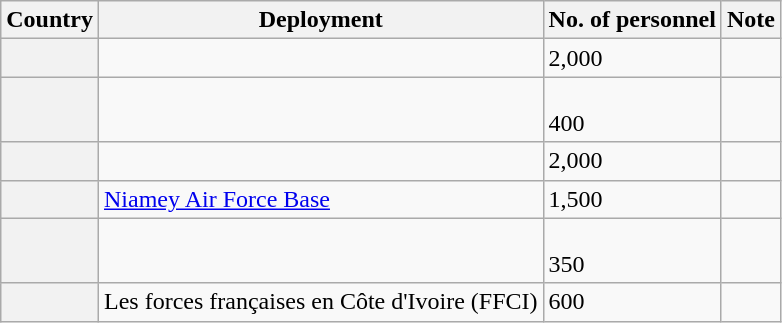<table class="wikitable">
<tr>
<th>Country</th>
<th>Deployment</th>
<th>No. of personnel</th>
<th>Note</th>
</tr>
<tr>
<th></th>
<td></td>
<td>2,000</td>
<td></td>
</tr>
<tr>
<th></th>
<td></td>
<td><br>400</td>
<td></td>
</tr>
<tr>
<th></th>
<td></td>
<td>2,000</td>
<td></td>
</tr>
<tr>
<th></th>
<td><a href='#'>Niamey Air Force Base</a></td>
<td>1,500</td>
<td></td>
</tr>
<tr>
<th></th>
<td></td>
<td><br>350</td>
</tr>
<tr>
<th></th>
<td>Les forces françaises en Côte d'Ivoire (FFCI)</td>
<td>600</td>
<td></td>
</tr>
</table>
